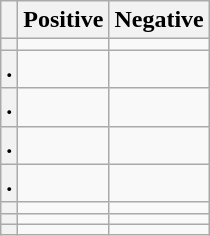<table class="wikitable">
<tr>
<th> </th>
<th>Positive</th>
<th>Negative</th>
</tr>
<tr>
<th></th>
<td></td>
<td></td>
</tr>
<tr>
<th>.</th>
<td></td>
<td></td>
</tr>
<tr>
<th>.</th>
<td></td>
<td></td>
</tr>
<tr>
<th>.</th>
<td></td>
<td></td>
</tr>
<tr>
<th>.</th>
<td></td>
<td></td>
</tr>
<tr>
<th></th>
<td></td>
<td></td>
</tr>
<tr>
<th></th>
<td></td>
<td></td>
</tr>
<tr>
<th></th>
<td></td>
<td></td>
</tr>
</table>
